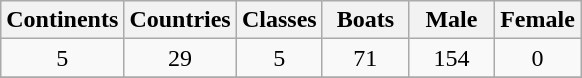<table class="wikitable">
<tr>
<th width=50>Continents</th>
<th width=50>Countries</th>
<th width=50>Classes</th>
<th width=50>Boats</th>
<th width=50>Male</th>
<th width=50>Female</th>
</tr>
<tr>
<td align="center">5</td>
<td align="center">29</td>
<td align="center">5</td>
<td align="center">71</td>
<td align="center">154</td>
<td align="center">0</td>
</tr>
<tr>
</tr>
</table>
